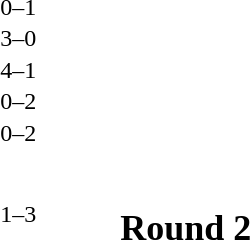<table cellspacing=1 width=70%>
<tr>
<th width=25%></th>
<th width=30%></th>
<th width=15%></th>
<th width=30%></th>
</tr>
<tr>
<td></td>
<td align=right></td>
<td align=center>0–1</td>
<td></td>
</tr>
<tr>
<td></td>
<td align=right></td>
<td align=center>3–0</td>
<td></td>
</tr>
<tr>
<td></td>
<td align=right></td>
<td align=center>4–1</td>
<td></td>
</tr>
<tr>
<td></td>
<td align=right></td>
<td align=center>0–2</td>
<td></td>
</tr>
<tr>
<td></td>
<td align=right></td>
<td align=center>0–2</td>
<td></td>
</tr>
<tr>
<td></td>
<td align=right></td>
<td align=center>1–3</td>
<td><br><h2>Round 2</h2>






</td>
</tr>
</table>
